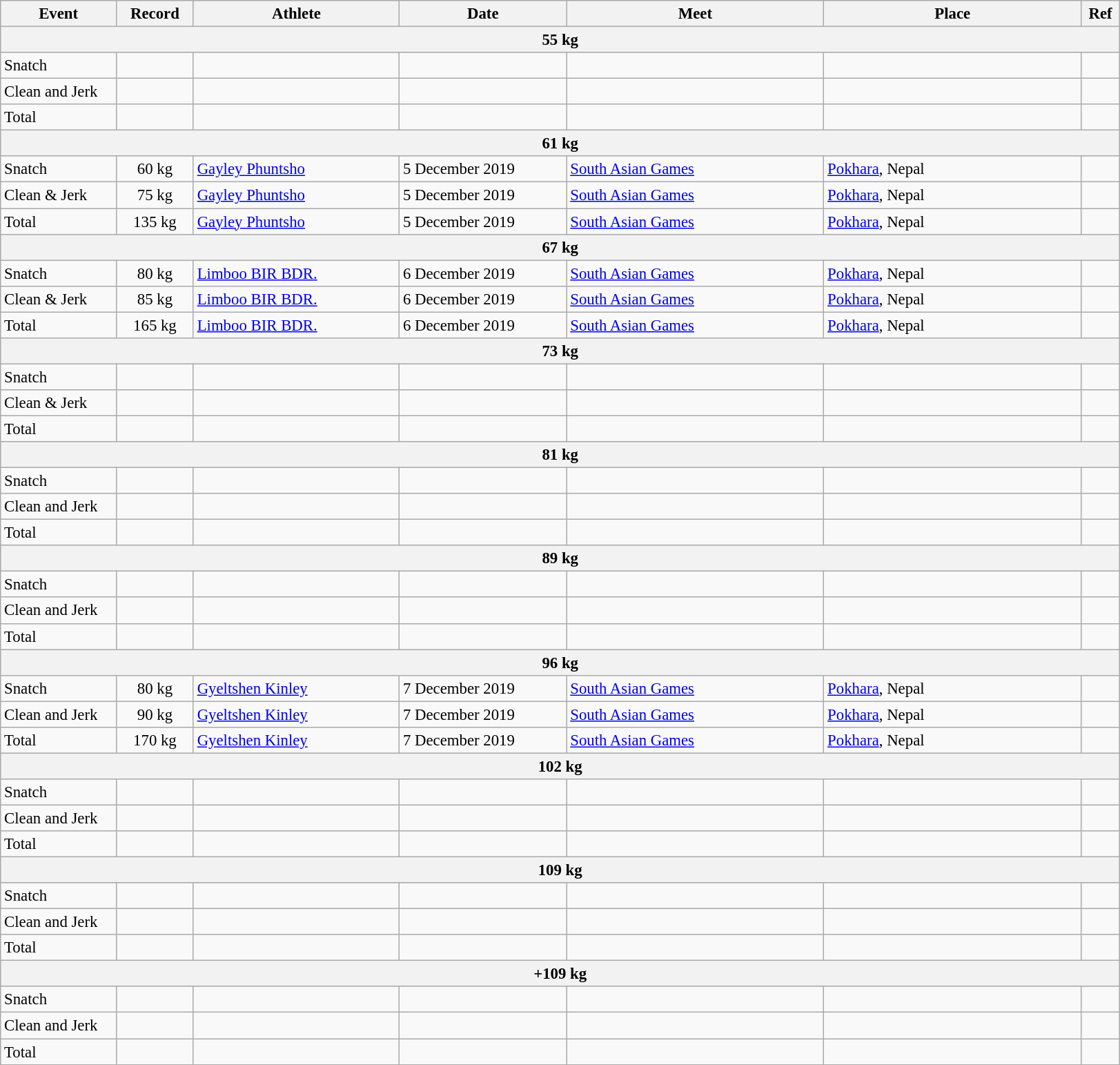<table class="wikitable" style="font-size:95%;">
<tr>
<th width=9%>Event</th>
<th width=6%>Record</th>
<th width=16%>Athlete</th>
<th width=13%>Date</th>
<th width=20%>Meet</th>
<th width=20%>Place</th>
<th width=3%>Ref</th>
</tr>
<tr bgcolor="#DDDDDD">
<th colspan="7">55 kg</th>
</tr>
<tr>
<td>Snatch</td>
<td align="center"></td>
<td></td>
<td></td>
<td></td>
<td></td>
<td></td>
</tr>
<tr>
<td>Clean and Jerk</td>
<td align="center"></td>
<td></td>
<td></td>
<td></td>
<td></td>
<td></td>
</tr>
<tr>
<td>Total</td>
<td align="center"></td>
<td></td>
<td></td>
<td></td>
<td></td>
<td></td>
</tr>
<tr bgcolor="#DDDDDD">
<th colspan="7">61 kg</th>
</tr>
<tr>
<td>Snatch</td>
<td align="center">60 kg</td>
<td><a href='#'>Gayley Phuntsho</a></td>
<td>5 December 2019</td>
<td><a href='#'>South Asian Games</a></td>
<td><a href='#'>Pokhara</a>, Nepal</td>
<td></td>
</tr>
<tr>
<td>Clean & Jerk</td>
<td align="center">75 kg</td>
<td><a href='#'>Gayley Phuntsho</a></td>
<td>5 December 2019</td>
<td><a href='#'>South Asian Games</a></td>
<td><a href='#'>Pokhara</a>, Nepal</td>
<td></td>
</tr>
<tr>
<td>Total</td>
<td align="center">135 kg</td>
<td><a href='#'>Gayley Phuntsho</a></td>
<td>5 December 2019</td>
<td><a href='#'>South Asian Games</a></td>
<td><a href='#'>Pokhara</a>, Nepal</td>
<td></td>
</tr>
<tr bgcolor="#DDDDDD">
<th colspan="7">67 kg</th>
</tr>
<tr>
<td>Snatch</td>
<td align="center">80 kg</td>
<td><a href='#'>Limboo BIR BDR.</a></td>
<td>6 December 2019</td>
<td><a href='#'>South Asian Games</a></td>
<td><a href='#'>Pokhara</a>, Nepal</td>
<td></td>
</tr>
<tr>
<td>Clean & Jerk</td>
<td align="center">85 kg</td>
<td><a href='#'>Limboo BIR BDR.</a></td>
<td>6 December 2019</td>
<td><a href='#'>South Asian Games</a></td>
<td><a href='#'>Pokhara</a>, Nepal</td>
<td></td>
</tr>
<tr>
<td>Total</td>
<td align="center">165 kg</td>
<td><a href='#'>Limboo BIR BDR.</a></td>
<td>6 December 2019</td>
<td><a href='#'>South Asian Games</a></td>
<td><a href='#'>Pokhara</a>, Nepal</td>
<td></td>
</tr>
<tr bgcolor="#DDDDDD">
<th colspan="7">73 kg</th>
</tr>
<tr>
<td>Snatch</td>
<td align="center"></td>
<td></td>
<td></td>
<td></td>
<td></td>
<td></td>
</tr>
<tr>
<td>Clean & Jerk</td>
<td align="center"></td>
<td></td>
<td></td>
<td></td>
<td></td>
<td></td>
</tr>
<tr>
<td>Total</td>
<td align="center"></td>
<td></td>
<td></td>
<td></td>
<td></td>
<td></td>
</tr>
<tr bgcolor="#DDDDDD">
<th colspan="7">81 kg</th>
</tr>
<tr>
<td>Snatch</td>
<td align="center"></td>
<td></td>
<td></td>
<td></td>
<td></td>
<td></td>
</tr>
<tr>
<td>Clean and Jerk</td>
<td align="center"></td>
<td></td>
<td></td>
<td></td>
<td></td>
<td></td>
</tr>
<tr>
<td>Total</td>
<td align="center"></td>
<td></td>
<td></td>
<td></td>
<td></td>
<td></td>
</tr>
<tr bgcolor="#DDDDDD">
<th colspan="7">89 kg</th>
</tr>
<tr>
<td>Snatch</td>
<td align="center"></td>
<td></td>
<td></td>
<td></td>
<td></td>
<td></td>
</tr>
<tr>
<td>Clean and Jerk</td>
<td align="center"></td>
<td></td>
<td></td>
<td></td>
<td></td>
<td></td>
</tr>
<tr>
<td>Total</td>
<td align="center"></td>
<td></td>
<td></td>
<td></td>
<td></td>
<td></td>
</tr>
<tr bgcolor="#DDDDDD">
<th colspan="7">96 kg</th>
</tr>
<tr>
<td>Snatch</td>
<td align="center">80 kg</td>
<td><a href='#'>Gyeltshen Kinley</a></td>
<td>7 December 2019</td>
<td><a href='#'>South Asian Games</a></td>
<td><a href='#'>Pokhara</a>, Nepal</td>
<td></td>
</tr>
<tr>
<td>Clean and Jerk</td>
<td align="center">90 kg</td>
<td><a href='#'>Gyeltshen Kinley</a></td>
<td>7 December 2019</td>
<td><a href='#'>South Asian Games</a></td>
<td><a href='#'>Pokhara</a>, Nepal</td>
<td></td>
</tr>
<tr>
<td>Total</td>
<td align="center">170 kg</td>
<td><a href='#'>Gyeltshen Kinley</a></td>
<td>7 December 2019</td>
<td><a href='#'>South Asian Games</a></td>
<td><a href='#'>Pokhara</a>, Nepal</td>
<td></td>
</tr>
<tr bgcolor="#DDDDDD">
<th colspan="7">102 kg</th>
</tr>
<tr>
<td>Snatch</td>
<td align="center"></td>
<td></td>
<td></td>
<td></td>
<td></td>
<td></td>
</tr>
<tr>
<td>Clean and Jerk</td>
<td align="center"></td>
<td></td>
<td></td>
<td></td>
<td></td>
<td></td>
</tr>
<tr>
<td>Total</td>
<td align="center"></td>
<td></td>
<td></td>
<td></td>
<td></td>
<td></td>
</tr>
<tr bgcolor="#DDDDDD">
<th colspan="7">109 kg</th>
</tr>
<tr>
<td>Snatch</td>
<td align="center"></td>
<td></td>
<td></td>
<td></td>
<td></td>
<td></td>
</tr>
<tr>
<td>Clean and Jerk</td>
<td align="center"></td>
<td></td>
<td></td>
<td></td>
<td></td>
<td></td>
</tr>
<tr>
<td>Total</td>
<td align="center"></td>
<td></td>
<td></td>
<td></td>
<td></td>
<td></td>
</tr>
<tr bgcolor="#DDDDDD">
<th colspan="7">+109 kg</th>
</tr>
<tr>
<td>Snatch</td>
<td align="center"></td>
<td></td>
<td></td>
<td></td>
<td></td>
<td></td>
</tr>
<tr>
<td>Clean and Jerk</td>
<td align="center"></td>
<td></td>
<td></td>
<td></td>
<td></td>
<td></td>
</tr>
<tr>
<td>Total</td>
<td align="center"></td>
<td></td>
<td></td>
<td></td>
<td></td>
<td></td>
</tr>
</table>
